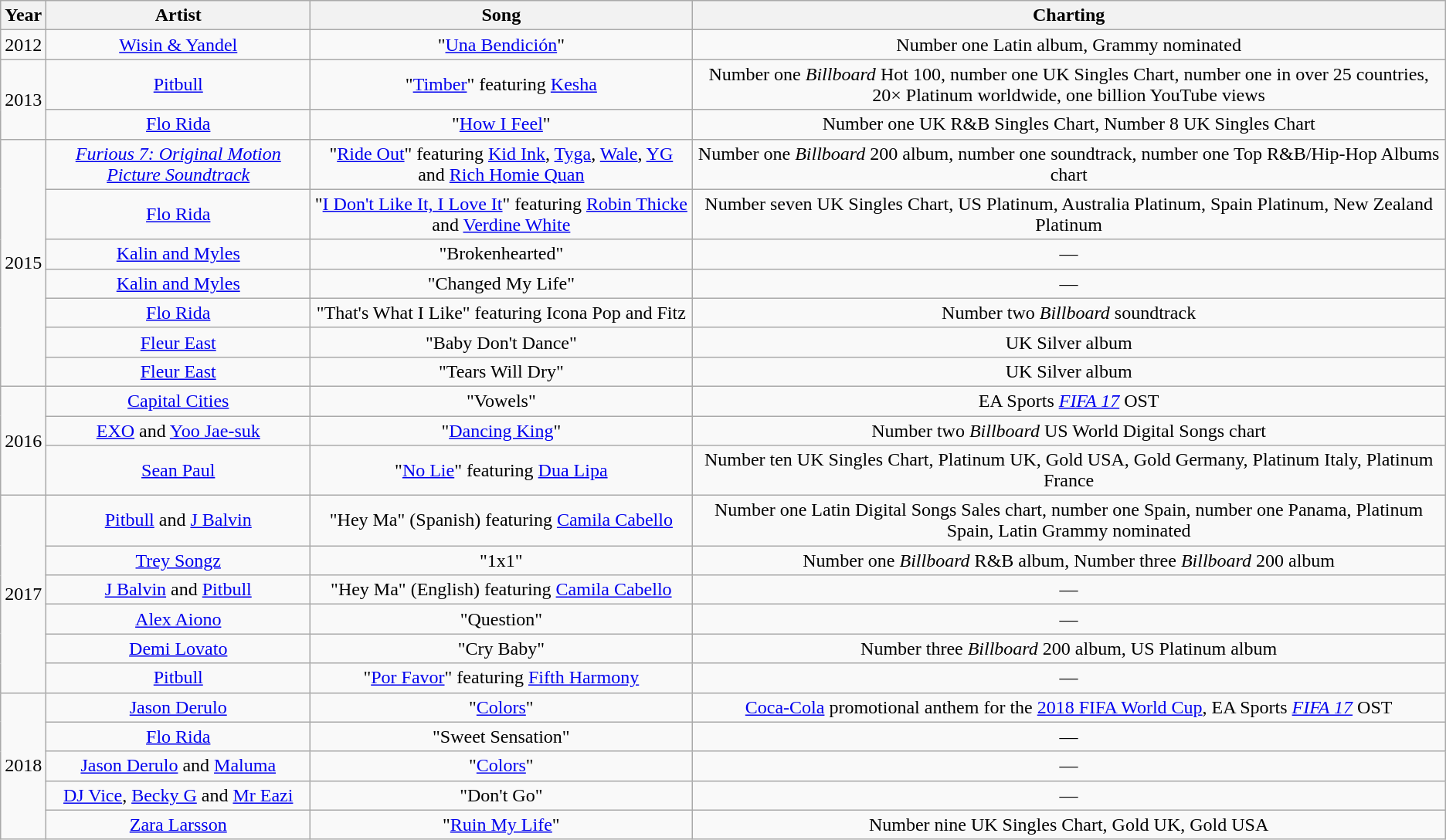<table class="wikitable plainrowheaders" style="text-align:center;" border="1">
<tr>
<th align="center">Year</th>
<th align="center">Artist</th>
<th align="center">Song</th>
<th align="center">Charting</th>
</tr>
<tr>
<td>2012</td>
<td align="center"><a href='#'>Wisin & Yandel</a></td>
<td align="center">"<a href='#'>Una Bendición</a>"</td>
<td align="center">Number one Latin album, Grammy nominated</td>
</tr>
<tr>
<td rowspan="2">2013</td>
<td align="center"><a href='#'>Pitbull</a></td>
<td align="center">"<a href='#'>Timber</a>" featuring <a href='#'>Kesha</a></td>
<td align="center">Number one <em>Billboard</em> Hot 100, number one UK Singles Chart, number one in over 25 countries, 20× Platinum worldwide, one billion YouTube views</td>
</tr>
<tr>
<td align="center"><a href='#'>Flo Rida</a></td>
<td align="center">"<a href='#'>How I Feel</a>"</td>
<td align="center">Number one UK R&B Singles Chart, Number 8 UK Singles Chart</td>
</tr>
<tr>
<td rowspan="7">2015</td>
<td align="center"><em><a href='#'>Furious 7: Original Motion Picture Soundtrack</a></em></td>
<td align="center">"<a href='#'>Ride Out</a>" featuring <a href='#'>Kid Ink</a>, <a href='#'>Tyga</a>, <a href='#'>Wale</a>, <a href='#'>YG</a> and <a href='#'>Rich Homie Quan</a></td>
<td align="center">Number one <em>Billboard</em> 200 album, number one soundtrack, number one Top R&B/Hip-Hop Albums chart</td>
</tr>
<tr>
<td align="center"><a href='#'>Flo Rida</a></td>
<td align="center">"<a href='#'>I Don't Like It, I Love It</a>" featuring <a href='#'>Robin Thicke</a> and <a href='#'>Verdine White</a></td>
<td align="center">Number seven UK Singles Chart, US Platinum, Australia Platinum, Spain Platinum, New Zealand Platinum</td>
</tr>
<tr>
<td align="center"><a href='#'>Kalin and Myles</a></td>
<td align="center">"Brokenhearted"</td>
<td align="center">—</td>
</tr>
<tr>
<td align="center"><a href='#'>Kalin and Myles</a></td>
<td align="center">"Changed My Life"</td>
<td align="center">—</td>
</tr>
<tr>
<td align="center"><a href='#'>Flo Rida</a></td>
<td align="center">"That's What I Like" featuring Icona Pop and Fitz</td>
<td align="center">Number two <em>Billboard</em> soundtrack</td>
</tr>
<tr>
<td align="center"><a href='#'>Fleur East</a></td>
<td align="center">"Baby Don't Dance"</td>
<td align="center">UK Silver album</td>
</tr>
<tr>
<td align="center"><a href='#'>Fleur East</a></td>
<td align="center">"Tears Will Dry"</td>
<td align="center">UK Silver album</td>
</tr>
<tr>
<td rowspan="3">2016</td>
<td align="center"><a href='#'>Capital Cities</a></td>
<td align="center">"Vowels"</td>
<td align="center">EA Sports <em><a href='#'>FIFA 17</a></em> OST</td>
</tr>
<tr>
<td><a href='#'>EXO</a> and <a href='#'>Yoo Jae-suk</a></td>
<td>"<a href='#'>Dancing King</a>"</td>
<td>Number two <em>Billboard</em> US World Digital Songs chart</td>
</tr>
<tr>
<td align="center"><a href='#'>Sean Paul</a></td>
<td align="center">"<a href='#'>No Lie</a>" featuring <a href='#'>Dua Lipa</a></td>
<td align="center">Number ten UK Singles Chart, Platinum UK, Gold USA, Gold Germany, Platinum Italy, Platinum France</td>
</tr>
<tr>
<td rowspan="6">2017</td>
<td align="center"><a href='#'>Pitbull</a> and <a href='#'>J Balvin</a></td>
<td align="center">"Hey Ma" (Spanish) featuring <a href='#'>Camila Cabello</a></td>
<td align="center">Number one Latin Digital Songs Sales chart, number one Spain, number one Panama, Platinum Spain, Latin Grammy nominated</td>
</tr>
<tr>
<td align="center"><a href='#'>Trey Songz</a></td>
<td align="center">"1x1"</td>
<td align="center">Number one <em>Billboard</em> R&B album, Number three <em>Billboard</em> 200 album</td>
</tr>
<tr>
<td align="center"><a href='#'>J Balvin</a> and <a href='#'>Pitbull</a></td>
<td align="center">"Hey Ma" (English) featuring <a href='#'>Camila Cabello</a></td>
<td align="center">—</td>
</tr>
<tr>
<td align="center"><a href='#'>Alex Aiono</a></td>
<td align="center">"Question"</td>
<td align="center">—</td>
</tr>
<tr>
<td align="center"><a href='#'>Demi Lovato</a></td>
<td align="center">"Cry Baby"</td>
<td align="center">Number three <em>Billboard</em> 200 album, US Platinum album</td>
</tr>
<tr>
<td align="center"><a href='#'>Pitbull</a></td>
<td align="center">"<a href='#'>Por Favor</a>" featuring <a href='#'>Fifth Harmony</a></td>
<td align="center">—</td>
</tr>
<tr>
<td rowspan="5">2018</td>
<td align="center"><a href='#'>Jason Derulo</a></td>
<td align="center">"<a href='#'>Colors</a>"</td>
<td align="center"><a href='#'>Coca-Cola</a> promotional anthem for the <a href='#'>2018 FIFA World Cup</a>, EA Sports <em><a href='#'>FIFA 17</a></em> OST</td>
</tr>
<tr>
<td align="center"><a href='#'>Flo Rida</a></td>
<td align="center">"Sweet Sensation"</td>
<td align="center">—</td>
</tr>
<tr>
<td align="center"><a href='#'>Jason Derulo</a> and <a href='#'>Maluma</a></td>
<td align="center">"<a href='#'>Colors</a>"</td>
<td align="center">—</td>
</tr>
<tr>
<td align="center"><a href='#'>DJ Vice</a>, <a href='#'>Becky G</a> and <a href='#'>Mr Eazi</a></td>
<td align="center">"Don't Go"</td>
<td align="center">—</td>
</tr>
<tr>
<td align="center"><a href='#'>Zara Larsson</a></td>
<td align="center">"<a href='#'>Ruin My Life</a>"</td>
<td align="center">Number nine UK Singles Chart, Gold UK, Gold USA</td>
</tr>
</table>
